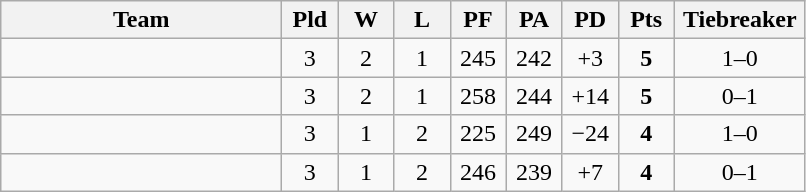<table class="wikitable" style="text-align:center;">
<tr>
<th width=180>Team</th>
<th width=30>Pld</th>
<th width=30>W</th>
<th width=30>L</th>
<th width=30>PF</th>
<th width=30>PA</th>
<th width=30>PD</th>
<th width=30>Pts</th>
<th width=80>Tiebreaker</th>
</tr>
<tr>
<td align="left"></td>
<td>3</td>
<td>2</td>
<td>1</td>
<td>245</td>
<td>242</td>
<td>+3</td>
<td><strong>5</strong></td>
<td>1–0</td>
</tr>
<tr>
<td align="left"></td>
<td>3</td>
<td>2</td>
<td>1</td>
<td>258</td>
<td>244</td>
<td>+14</td>
<td><strong>5</strong></td>
<td>0–1</td>
</tr>
<tr>
<td align="left"></td>
<td>3</td>
<td>1</td>
<td>2</td>
<td>225</td>
<td>249</td>
<td>−24</td>
<td><strong>4</strong></td>
<td>1–0</td>
</tr>
<tr>
<td align="left"></td>
<td>3</td>
<td>1</td>
<td>2</td>
<td>246</td>
<td>239</td>
<td>+7</td>
<td><strong>4</strong></td>
<td>0–1</td>
</tr>
</table>
